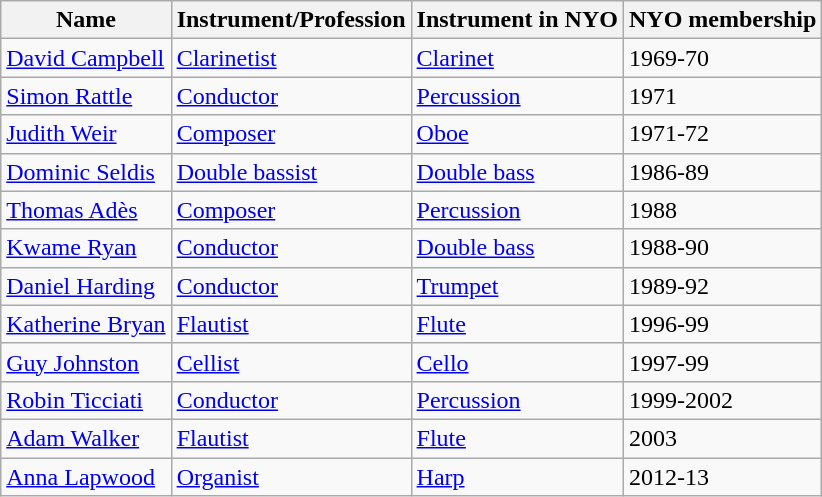<table class="wikitable">
<tr>
<th>Name</th>
<th><strong>Instrument/Profession</strong></th>
<th>Instrument in NYO</th>
<th><strong>NYO membership</strong></th>
</tr>
<tr>
<td><a href='#'>David Campbell</a></td>
<td><a href='#'>Clarinetist</a></td>
<td><a href='#'>Clarinet</a></td>
<td>1969-70</td>
</tr>
<tr>
<td><a href='#'>Simon Rattle</a></td>
<td><a href='#'>Conductor</a></td>
<td><a href='#'>Percussion</a></td>
<td>1971</td>
</tr>
<tr>
<td><a href='#'>Judith Weir</a></td>
<td><a href='#'>Composer</a></td>
<td><a href='#'>Oboe</a></td>
<td>1971-72</td>
</tr>
<tr>
<td><a href='#'>Dominic Seldis</a></td>
<td><a href='#'>Double bassist</a></td>
<td><a href='#'>Double bass</a></td>
<td>1986-89</td>
</tr>
<tr>
<td><a href='#'>Thomas Adès</a></td>
<td><a href='#'>Composer</a></td>
<td><a href='#'>Percussion</a></td>
<td>1988</td>
</tr>
<tr>
<td><a href='#'>Kwame Ryan</a></td>
<td><a href='#'>Conductor</a></td>
<td><a href='#'>Double bass</a></td>
<td>1988-90</td>
</tr>
<tr>
<td><a href='#'>Daniel Harding</a></td>
<td><a href='#'>Conductor</a></td>
<td><a href='#'>Trumpet</a></td>
<td>1989-92</td>
</tr>
<tr>
<td><a href='#'>Katherine Bryan</a></td>
<td><a href='#'>Flautist</a></td>
<td><a href='#'>Flute</a></td>
<td>1996-99</td>
</tr>
<tr>
<td><a href='#'>Guy Johnston</a></td>
<td><a href='#'>Cellist</a></td>
<td><a href='#'>Cello</a></td>
<td>1997-99</td>
</tr>
<tr>
<td><a href='#'>Robin Ticciati</a></td>
<td><a href='#'>Conductor</a></td>
<td><a href='#'>Percussion</a></td>
<td>1999-2002</td>
</tr>
<tr>
<td><a href='#'>Adam Walker</a></td>
<td><a href='#'>Flautist</a></td>
<td><a href='#'>Flute</a></td>
<td>2003</td>
</tr>
<tr>
<td><a href='#'>Anna Lapwood</a></td>
<td><a href='#'>Organist</a></td>
<td><a href='#'>Harp</a></td>
<td>2012-13</td>
</tr>
</table>
